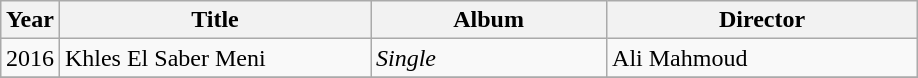<table class="wikitable" style="margin:1em auto 1em auto;">
<tr>
<th>Year</th>
<th style="width:200px;">Title</th>
<th style="width:150px;">Album</th>
<th style="width:200px;">Director</th>
</tr>
<tr>
<td>2016</td>
<td>Khles El Saber Meni</td>
<td><em>Single</em></td>
<td>Ali Mahmoud</td>
</tr>
<tr>
</tr>
</table>
